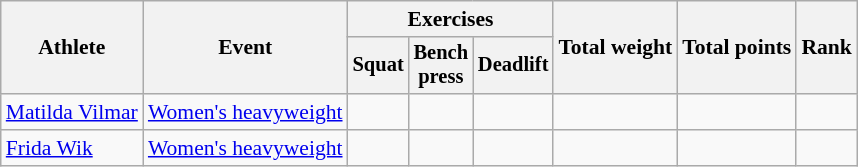<table class=wikitable style="font-size:90%">
<tr>
<th rowspan="2">Athlete</th>
<th rowspan="2">Event</th>
<th colspan="3">Exercises</th>
<th rowspan="2">Total weight</th>
<th rowspan="2">Total points</th>
<th rowspan="2">Rank</th>
</tr>
<tr style="font-size:95%">
<th>Squat</th>
<th>Bench<br>press</th>
<th>Deadlift</th>
</tr>
<tr align=center>
<td align=left><a href='#'>Matilda Vilmar</a></td>
<td align=left><a href='#'>Women's heavyweight</a></td>
<td></td>
<td></td>
<td></td>
<td></td>
<td></td>
<td></td>
</tr>
<tr align=center>
<td align=left><a href='#'>Frida Wik</a></td>
<td align=left><a href='#'>Women's heavyweight</a></td>
<td></td>
<td></td>
<td></td>
<td></td>
<td></td>
<td></td>
</tr>
</table>
